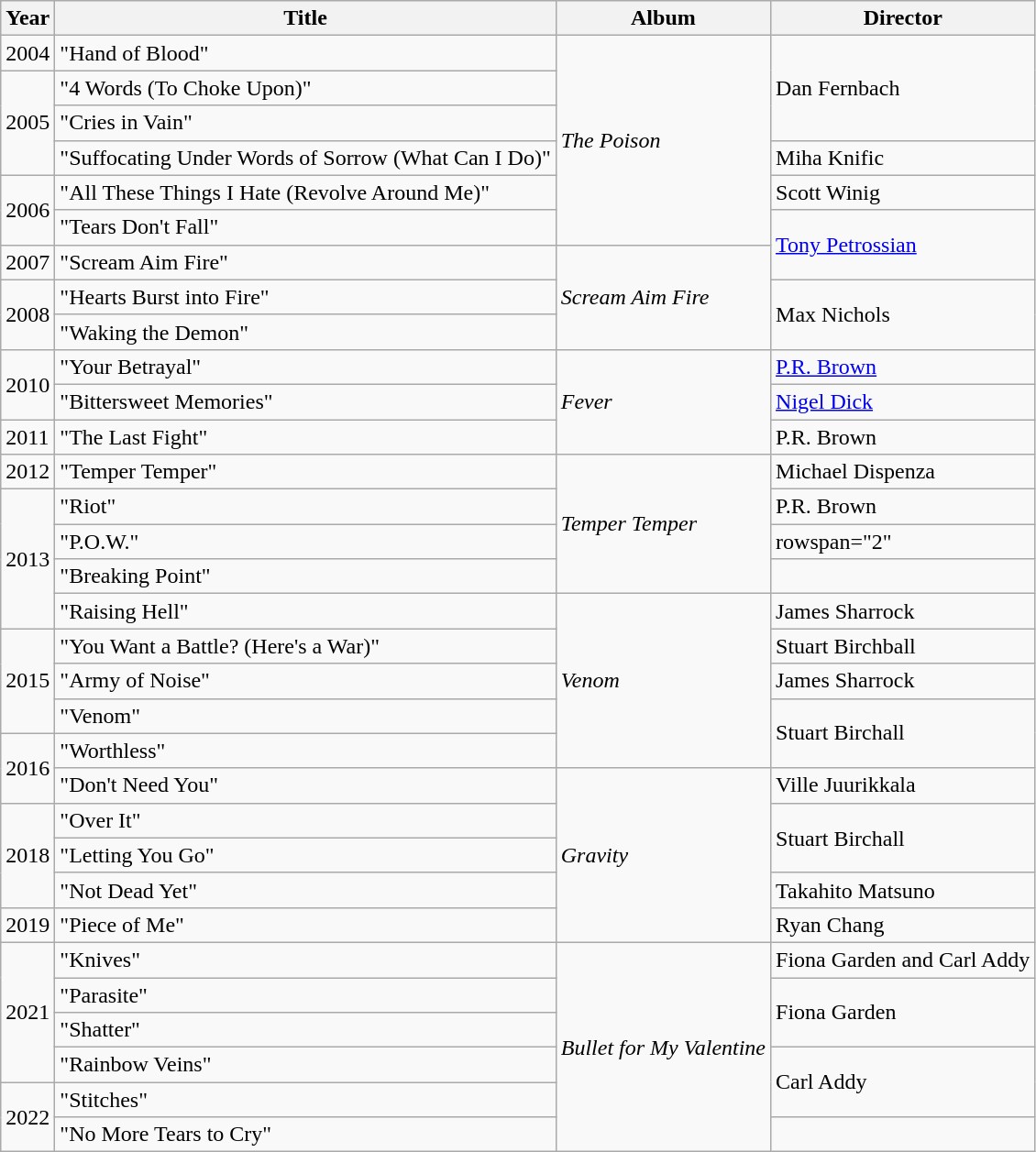<table class="wikitable">
<tr>
<th>Year</th>
<th>Title</th>
<th>Album</th>
<th>Director</th>
</tr>
<tr>
<td rowspan="1">2004</td>
<td>"Hand of Blood"</td>
<td rowspan="6"><em>The Poison</em></td>
<td rowspan="3">Dan Fernbach</td>
</tr>
<tr>
<td rowspan="3">2005</td>
<td>"4 Words (To Choke Upon)"</td>
</tr>
<tr>
<td>"Cries in Vain"</td>
</tr>
<tr>
<td>"Suffocating Under Words of Sorrow (What Can I Do)"</td>
<td>Miha Knific</td>
</tr>
<tr>
<td rowspan="2">2006</td>
<td>"All These Things I Hate (Revolve Around Me)"</td>
<td>Scott Winig</td>
</tr>
<tr>
<td>"Tears Don't Fall"</td>
<td rowspan="2"><a href='#'>Tony Petrossian</a></td>
</tr>
<tr>
<td>2007</td>
<td>"Scream Aim Fire"</td>
<td rowspan="3"><em>Scream Aim Fire</em></td>
</tr>
<tr>
<td rowspan="2">2008</td>
<td>"Hearts Burst into Fire"</td>
<td rowspan="2">Max Nichols</td>
</tr>
<tr>
<td>"Waking the Demon"</td>
</tr>
<tr>
<td rowspan="2">2010</td>
<td>"Your Betrayal"</td>
<td rowspan="3"><em>Fever</em></td>
<td><a href='#'>P.R. Brown</a></td>
</tr>
<tr>
<td>"Bittersweet Memories"</td>
<td><a href='#'>Nigel Dick</a></td>
</tr>
<tr>
<td>2011</td>
<td>"The Last Fight"</td>
<td>P.R. Brown</td>
</tr>
<tr>
<td>2012</td>
<td>"Temper Temper"</td>
<td rowspan="4"><em>Temper Temper</em></td>
<td>Michael Dispenza</td>
</tr>
<tr>
<td rowspan="4">2013</td>
<td>"Riot"</td>
<td>P.R. Brown</td>
</tr>
<tr>
<td>"P.O.W."</td>
<td>rowspan="2" </td>
</tr>
<tr>
<td>"Breaking Point"</td>
</tr>
<tr>
<td>"Raising Hell"</td>
<td rowspan="5"><em>Venom</em></td>
<td>James Sharrock</td>
</tr>
<tr>
<td rowspan="3">2015</td>
<td>"You Want a Battle? (Here's a War)"</td>
<td>Stuart Birchball</td>
</tr>
<tr>
<td>"Army of Noise"</td>
<td>James Sharrock</td>
</tr>
<tr>
<td>"Venom"</td>
<td rowspan="2">Stuart Birchall</td>
</tr>
<tr>
<td rowspan="2">2016</td>
<td>"Worthless"</td>
</tr>
<tr>
<td>"Don't Need You"</td>
<td rowspan="5"><em>Gravity</em></td>
<td>Ville Juurikkala</td>
</tr>
<tr>
<td rowspan="3">2018</td>
<td>"Over It"</td>
<td rowspan="2">Stuart Birchall</td>
</tr>
<tr>
<td>"Letting You Go"</td>
</tr>
<tr>
<td>"Not Dead Yet"</td>
<td>Takahito Matsuno</td>
</tr>
<tr>
<td>2019</td>
<td>"Piece of Me"</td>
<td>Ryan Chang</td>
</tr>
<tr>
<td rowspan="4">2021</td>
<td>"Knives"</td>
<td rowspan="6"><em>Bullet for My Valentine</em></td>
<td>Fiona Garden and Carl Addy</td>
</tr>
<tr>
<td>"Parasite"</td>
<td rowspan="2">Fiona Garden</td>
</tr>
<tr>
<td>"Shatter"</td>
</tr>
<tr>
<td>"Rainbow Veins"</td>
<td rowspan="2">Carl Addy</td>
</tr>
<tr>
<td rowspan="2">2022</td>
<td>"Stitches"</td>
</tr>
<tr>
<td>"No More Tears to Cry"</td>
<td></td>
</tr>
</table>
